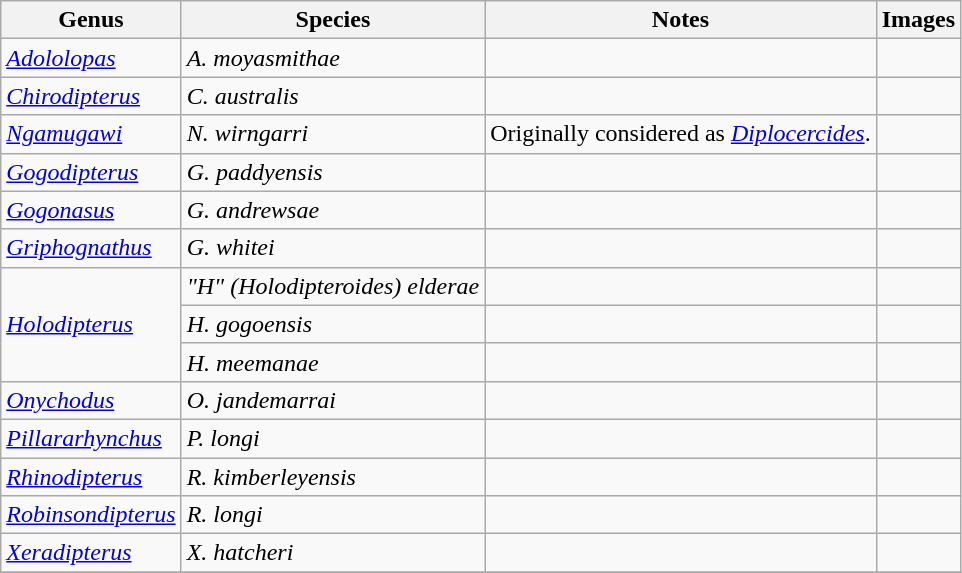<table class="wikitable sortable">
<tr>
<th>Genus</th>
<th>Species</th>
<th>Notes</th>
<th>Images</th>
</tr>
<tr>
<td><em><a href='#'>Adololopas</a></em></td>
<td><em>A. moyasmithae</em></td>
<td align="center"></td>
<td></td>
</tr>
<tr>
<td><em><a href='#'>Chirodipterus</a></em></td>
<td><em>C. australis</em></td>
<td align="center"></td>
<td></td>
</tr>
<tr>
<td><em><a href='#'>Ngamugawi</a></em></td>
<td><em>N. wirngarri</em></td>
<td align="center">Originally considered as <em><a href='#'>Diplocercides</a></em>.</td>
<td></td>
</tr>
<tr>
<td><em><a href='#'>Gogodipterus</a></em></td>
<td><em>G. paddyensis</em></td>
<td align="center"></td>
<td></td>
</tr>
<tr>
<td><em><a href='#'>Gogonasus</a></em></td>
<td><em>G. andrewsae</em></td>
<td align="center"></td>
<td></td>
</tr>
<tr>
<td><em><a href='#'>Griphognathus</a></em></td>
<td><em>G. whitei</em></td>
<td align="center"></td>
<td></td>
</tr>
<tr>
<td rowspan="3"><em><a href='#'>Holodipterus</a></em></td>
<td><em>"H" (Holodipteroides) elderae</em></td>
<td align="center"></td>
</tr>
<tr>
<td><em>H. gogoensis</em></td>
<td align="center"></td>
<td></td>
</tr>
<tr>
<td><em>H. meemanae</em></td>
<td align="center"></td>
</tr>
<tr>
<td><em><a href='#'>Onychodus</a></em></td>
<td><em>O. jandemarrai</em></td>
<td align="center"></td>
<td></td>
</tr>
<tr>
<td><em><a href='#'>Pillararhynchus</a></em></td>
<td><em>P. longi</em></td>
<td align="center"></td>
<td></td>
</tr>
<tr>
<td><em><a href='#'>Rhinodipterus</a></em></td>
<td><em>R. kimberleyensis</em></td>
<td align="center"></td>
</tr>
<tr>
<td><em><a href='#'>Robinsondipterus</a></em></td>
<td><em>R. longi</em></td>
<td align="center"></td>
<td></td>
</tr>
<tr>
<td><em><a href='#'>Xeradipterus</a></em></td>
<td><em>X. hatcheri</em></td>
<td align="center"></td>
<td></td>
</tr>
<tr>
</tr>
</table>
